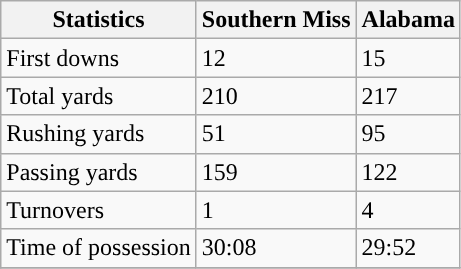<table class="wikitable" style="float: left;">
<tr>
<th>Statistics</th>
<th style=>Southern Miss</th>
<th>Alabama</th>
</tr>
<tr>
<td>First downs</td>
<td>12</td>
<td>15</td>
</tr>
<tr>
<td>Total yards</td>
<td>210</td>
<td>217</td>
</tr>
<tr>
<td>Rushing yards</td>
<td>51</td>
<td>95</td>
</tr>
<tr>
<td>Passing yards</td>
<td>159</td>
<td>122</td>
</tr>
<tr>
<td>Turnovers</td>
<td>1</td>
<td>4</td>
</tr>
<tr>
<td>Time of possession</td>
<td>30:08</td>
<td>29:52</td>
</tr>
<tr>
</tr>
</table>
